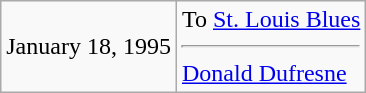<table class="wikitable">
<tr>
<td>January 18, 1995</td>
<td valign="top">To <a href='#'>St. Louis Blues</a><hr><a href='#'>Donald Dufresne</a></td>
</tr>
</table>
